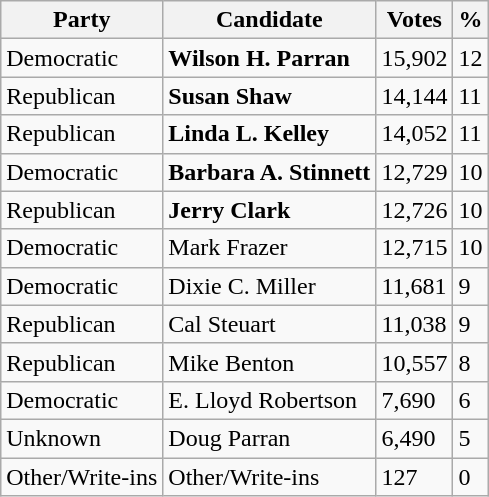<table class="wikitable">
<tr>
<th>Party</th>
<th>Candidate</th>
<th>Votes</th>
<th>%</th>
</tr>
<tr>
<td>Democratic</td>
<td><strong>Wilson H. Parran</strong></td>
<td>15,902</td>
<td>12</td>
</tr>
<tr>
<td>Republican</td>
<td><strong>Susan Shaw</strong></td>
<td>14,144</td>
<td>11</td>
</tr>
<tr>
<td>Republican</td>
<td><strong>Linda L. Kelley</strong></td>
<td>14,052</td>
<td>11</td>
</tr>
<tr>
<td>Democratic</td>
<td><strong>Barbara A. Stinnett</strong></td>
<td>12,729</td>
<td>10</td>
</tr>
<tr>
<td>Republican</td>
<td><strong>Jerry Clark</strong></td>
<td>12,726</td>
<td>10</td>
</tr>
<tr>
<td>Democratic</td>
<td>Mark Frazer</td>
<td>12,715</td>
<td>10</td>
</tr>
<tr>
<td>Democratic</td>
<td>Dixie C. Miller</td>
<td>11,681</td>
<td>9</td>
</tr>
<tr>
<td>Republican</td>
<td>Cal Steuart</td>
<td>11,038</td>
<td>9</td>
</tr>
<tr>
<td>Republican</td>
<td>Mike Benton</td>
<td>10,557</td>
<td>8</td>
</tr>
<tr>
<td>Democratic</td>
<td>E. Lloyd Robertson</td>
<td>7,690</td>
<td>6</td>
</tr>
<tr>
<td>Unknown</td>
<td>Doug Parran</td>
<td>6,490</td>
<td>5</td>
</tr>
<tr>
<td>Other/Write-ins</td>
<td>Other/Write-ins</td>
<td>127</td>
<td>0</td>
</tr>
</table>
